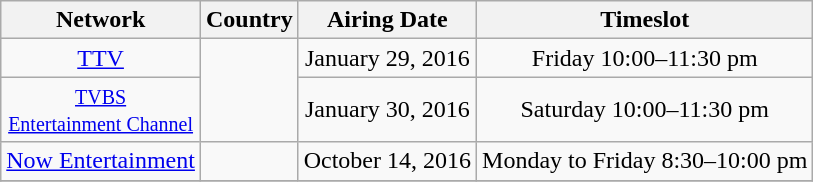<table class="wikitable"  style="text-align:center">
<tr>
<th>Network</th>
<th>Country</th>
<th>Airing Date</th>
<th>Timeslot</th>
</tr>
<tr>
<td><a href='#'>TTV</a></td>
<td rowspan=2></td>
<td>January 29, 2016</td>
<td>Friday 10:00–11:30 pm</td>
</tr>
<tr>
<td><small><a href='#'>TVBS<br>Entertainment Channel</a></small></td>
<td>January 30, 2016</td>
<td>Saturday 10:00–11:30 pm</td>
</tr>
<tr>
<td><a href='#'>Now Entertainment</a></td>
<td></td>
<td>October 14, 2016</td>
<td>Monday to Friday 8:30–10:00 pm</td>
</tr>
<tr>
</tr>
</table>
